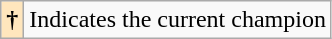<table class="wikitable">
<tr>
<th style="background-color: #ffe6bd">†</th>
<td>Indicates the current champion</td>
</tr>
</table>
